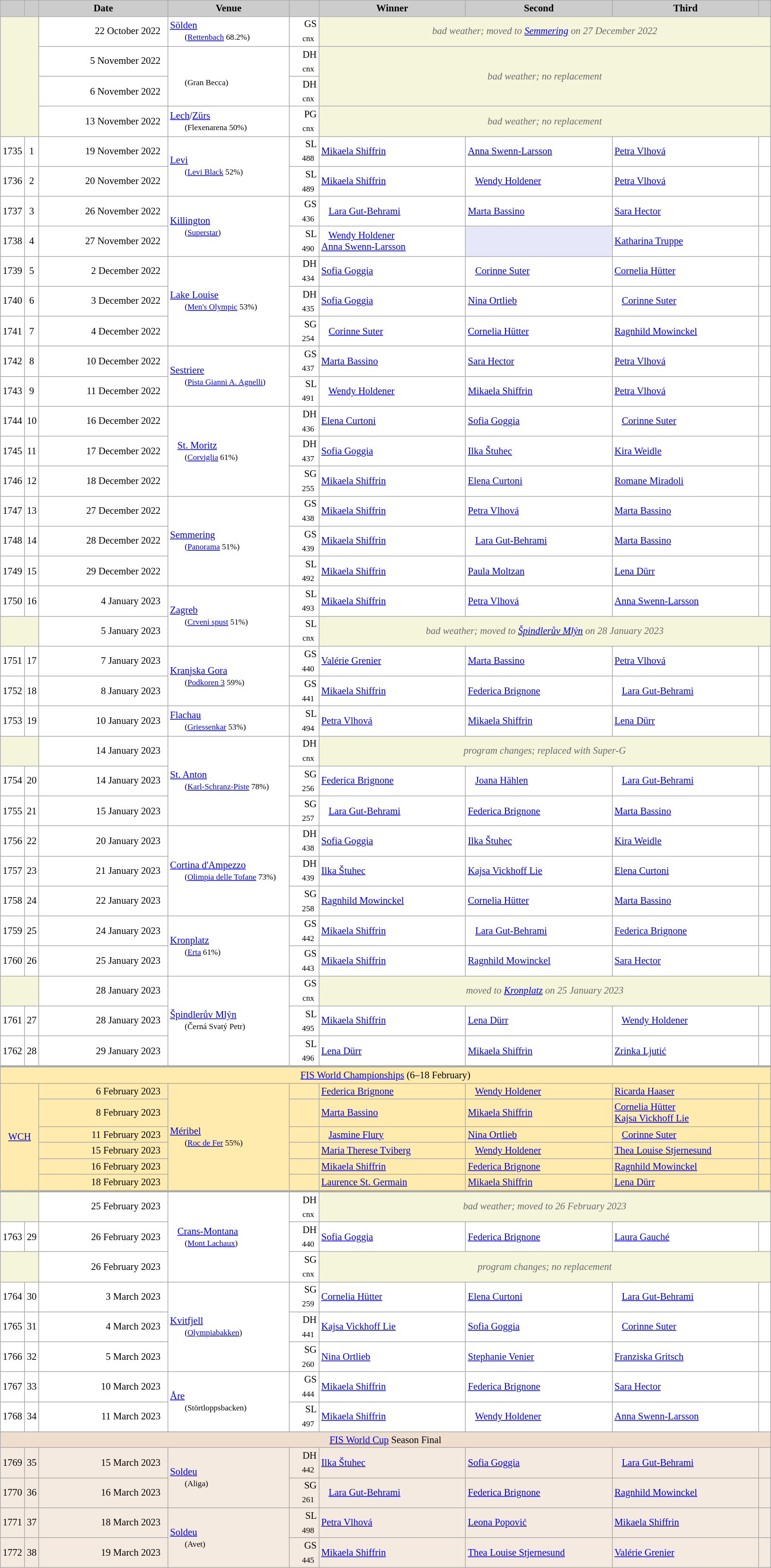<table class="wikitable sortable" style="background:#fff; font-size:86%; line-height:16px; border:grey solid 1px; border-collapse:collapse;">
<tr>
<th scope="col" style="background:#ccc; width=30 px;"></th>
<th scope="col" style="background:#ccc; width=10 px;"></th>
<th scope="col" style="background:#ccc; width:175px;">Date</th>
<th scope="col" style="background:#ccc; width:165px;">Venue</th>
<th scope="col" style="background:#ccc; width:35px;"></th>
<th scope="col" style="background:#ccc; width:200px;">Winner</th>
<th scope="col" style="background:#ccc; width:200px;">Second</th>
<th scope="col" style="background:#ccc; width:200px;">Third</th>
<th scope="col" style="background:#ccc; width:10px;"></th>
</tr>
<tr>
<td colspan="2" rowspan=4 bgcolor="F5F5DC"></td>
<td align="right">22 October 2022  </td>
<td> <a href='#'>Sölden</a><br>         <small>(<a href='#'>Rettenbach</a> 68.2%)</small></td>
<td align=right>GS <sub>cnx</sub> </td>
<td colspan=4 align=center bgcolor="F5F5DC" style=color:#696969><em> bad weather; moved to <a href='#'>Semmering</a> on 27 December 2022</em></td>
</tr>
<tr>
<td align="right">5 November 2022  </td>
<td rowspan=2><br>         <small>(Gran Becca)</small></td>
<td align=right>DH <sub>cnx</sub> </td>
<td colspan=4 rowspan=2 align=center bgcolor="F5F5DC" style=color:#696969><em>bad weather; no replacement</em></td>
</tr>
<tr>
<td align="right">6 November 2022  </td>
<td align=right>DH <sub>cnx</sub> </td>
</tr>
<tr>
<td align="right">13 November 2022  </td>
<td> <a href='#'>Lech</a>/<a href='#'>Zürs</a><br>         <small>(Flexenarena 50%)</small></td>
<td align=right>PG <sub>cnx</sub> </td>
<td colspan=4 align=center bgcolor="F5F5DC" style=color:#696969><em>bad weather; no replacement</em></td>
</tr>
<tr>
<td align="center">1735</td>
<td align="center">1</td>
<td align="right">19 November 2022  </td>
<td rowspan=2> <a href='#'>Levi</a><br>         <small>(<a href='#'>Levi Black</a> 52%)</small></td>
<td align=right>SL <sub>488</sub> </td>
<td> <a href='#'>Mikaela Shiffrin</a></td>
<td> <a href='#'>Anna Swenn-Larsson</a></td>
<td> <a href='#'>Petra Vlhová</a></td>
<td></td>
</tr>
<tr>
<td align="center">1736</td>
<td align="center">2</td>
<td align="right">20 November 2022  </td>
<td align=right>SL <sub>489</sub> </td>
<td> <a href='#'>Mikaela Shiffrin</a></td>
<td>   <a href='#'>Wendy Holdener</a></td>
<td> <a href='#'>Petra Vlhová</a></td>
<td></td>
</tr>
<tr>
<td align="center">1737</td>
<td align="center">3</td>
<td align="right">26 November 2022  </td>
<td rowspan=2> <a href='#'>Killington</a><br>         <small>(<a href='#'>Superstar</a>)</small></td>
<td align=right>GS <sub>436</sub> </td>
<td>   <a href='#'>Lara Gut-Behrami</a></td>
<td> <a href='#'>Marta Bassino</a></td>
<td> <a href='#'>Sara Hector</a></td>
<td></td>
</tr>
<tr>
<td align="center">1738</td>
<td align="center">4</td>
<td align="right">27 November 2022  </td>
<td align=right>SL <sub>490</sub> </td>
<td>   <a href='#'>Wendy Holdener</a><br> <a href='#'>Anna Swenn-Larsson</a></td>
<td bgcolor="E6E8FA"></td>
<td> <a href='#'>Katharina Truppe</a></td>
<td></td>
</tr>
<tr>
<td align="center">1739</td>
<td align="center">5</td>
<td align="right">2 December 2022  </td>
<td rowspan=3> <a href='#'>Lake Louise</a><br>         <small>(<a href='#'>Men's Olympic</a> 53%)</small></td>
<td align=right>DH <sub>434</sub> </td>
<td> <a href='#'>Sofia Goggia</a></td>
<td>   <a href='#'>Corinne Suter</a></td>
<td> <a href='#'>Cornelia Hütter</a></td>
<td></td>
</tr>
<tr>
<td align="center">1740</td>
<td align="center">6</td>
<td align="right">3 December 2022  </td>
<td align=right>DH <sub>435</sub> </td>
<td> <a href='#'>Sofia Goggia</a></td>
<td> <a href='#'>Nina Ortlieb</a></td>
<td>   <a href='#'>Corinne Suter</a></td>
<td></td>
</tr>
<tr>
<td align="center">1741</td>
<td align="center">7</td>
<td align="right">4 December 2022  </td>
<td align=right>SG <sub>254</sub> </td>
<td>   <a href='#'>Corinne Suter</a></td>
<td> <a href='#'>Cornelia Hütter</a></td>
<td> <a href='#'>Ragnhild Mowinckel</a></td>
<td></td>
</tr>
<tr>
<td align="center">1742</td>
<td align="center">8</td>
<td align="right">10 December 2022  </td>
<td rowspan=2> <a href='#'>Sestriere</a><br>         <small>(<a href='#'>Pista Gianni A. Agnelli</a>)</small></td>
<td align=right>GS <sub>437</sub> </td>
<td> <a href='#'>Marta Bassino</a></td>
<td> <a href='#'>Sara Hector</a></td>
<td> <a href='#'>Petra Vlhová</a></td>
<td></td>
</tr>
<tr>
<td align="center">1743</td>
<td align="center">9</td>
<td align="right">11 December 2022  </td>
<td align=right>SL <sub>491</sub> </td>
<td>   <a href='#'>Wendy Holdener</a></td>
<td> <a href='#'>Mikaela Shiffrin</a></td>
<td> <a href='#'>Petra Vlhová</a></td>
<td></td>
</tr>
<tr>
<td align="center">1744</td>
<td align="center">10</td>
<td align="right">16 December 2022  </td>
<td rowspan=3>   <a href='#'>St. Moritz</a><br>         <small>(<a href='#'>Corviglia</a> 61%)</small></td>
<td align=right>DH <sub>436</sub> </td>
<td> <a href='#'>Elena Curtoni</a></td>
<td> <a href='#'>Sofia Goggia</a></td>
<td>   <a href='#'>Corinne Suter</a></td>
<td></td>
</tr>
<tr>
<td align="center">1745</td>
<td align="center">11</td>
<td align="right">17 December 2022  </td>
<td align=right>DH <sub>437</sub> </td>
<td> <a href='#'>Sofia Goggia</a></td>
<td> <a href='#'>Ilka Štuhec</a></td>
<td> <a href='#'>Kira Weidle</a></td>
<td></td>
</tr>
<tr>
<td align="center">1746</td>
<td align="center">12</td>
<td align="right">18 December 2022  </td>
<td align=right>SG <sub>255</sub> </td>
<td> <a href='#'>Mikaela Shiffrin</a></td>
<td> <a href='#'>Elena Curtoni</a></td>
<td> <a href='#'>Romane Miradoli</a></td>
<td></td>
</tr>
<tr>
<td align="center">1747</td>
<td align="center">13</td>
<td align="right">27 December 2022  </td>
<td rowspan=3> <a href='#'>Semmering</a><br>         <small>(<a href='#'>Panorama</a> 51%)</small></td>
<td align=right>GS <sub>438</sub> </td>
<td> <a href='#'>Mikaela Shiffrin</a></td>
<td> <a href='#'>Petra Vlhová</a></td>
<td> <a href='#'>Marta Bassino</a></td>
<td></td>
</tr>
<tr>
<td align="center">1748</td>
<td align="center">14</td>
<td align="right">28 December 2022  </td>
<td align=right>GS <sub>439</sub> </td>
<td> <a href='#'>Mikaela Shiffrin</a></td>
<td>   <a href='#'>Lara Gut-Behrami</a></td>
<td> <a href='#'>Marta Bassino</a></td>
<td></td>
</tr>
<tr>
<td align="center">1749</td>
<td align="center">15</td>
<td align="right">29 December 2022  </td>
<td align=right>SL <sub>492</sub> </td>
<td> <a href='#'>Mikaela Shiffrin</a></td>
<td> <a href='#'>Paula Moltzan</a></td>
<td> <a href='#'>Lena Dürr</a></td>
<td></td>
</tr>
<tr>
<td align="center">1750</td>
<td align="center">16</td>
<td align="right">4 January 2023  </td>
<td rowspan=2> <a href='#'>Zagreb</a><br>         <small>(<a href='#'>Crveni spust</a> 51%)</small></td>
<td align=right>SL <sub>493</sub> </td>
<td> <a href='#'>Mikaela Shiffrin</a></td>
<td> <a href='#'>Petra Vlhová</a></td>
<td> <a href='#'>Anna Swenn-Larsson</a></td>
<td></td>
</tr>
<tr>
<td colspan="2" bgcolor="F5F5DC"></td>
<td align="right">5 January 2023  </td>
<td align=right>SL <sub>cnx</sub> </td>
<td colspan=4 align=center bgcolor="F5F5DC" style=color:#696969><em>bad weather; moved to <a href='#'>Špindlerův Mlýn</a> on 28 January 2023</em></td>
</tr>
<tr>
<td align="center">1751</td>
<td align="center">17</td>
<td align="right">7 January 2023  </td>
<td rowspan=2> <a href='#'>Kranjska Gora</a><br>         <small>(<a href='#'>Podkoren 3</a> 59%)</small></td>
<td align=right>GS <sub>440</sub> </td>
<td> <a href='#'>Valérie Grenier</a></td>
<td> <a href='#'>Marta Bassino</a></td>
<td> <a href='#'>Petra Vlhová</a></td>
<td></td>
</tr>
<tr>
<td align="center">1752</td>
<td align="center">18</td>
<td align="right">8 January 2023  </td>
<td align=right>GS <sub>441</sub> </td>
<td> <a href='#'>Mikaela Shiffrin</a></td>
<td> <a href='#'>Federica Brignone</a></td>
<td>   <a href='#'>Lara Gut-Behrami</a></td>
<td></td>
</tr>
<tr>
<td align="center">1753</td>
<td align="center">19</td>
<td align="right">10 January 2023  </td>
<td> <a href='#'>Flachau</a><br>         <small>(<a href='#'>Griessenkar</a> 53%)</small></td>
<td align=right>SL <sub>494</sub> </td>
<td> <a href='#'>Petra Vlhová</a></td>
<td> <a href='#'>Mikaela Shiffrin</a></td>
<td> <a href='#'>Lena Dürr</a></td>
<td></td>
</tr>
<tr>
<td colspan="2" bgcolor="F5F5DC"></td>
<td align="right">14 January 2023  </td>
<td rowspan=3> <a href='#'>St. Anton</a><br>         <small>(<a href='#'>Karl-Schranz-Piste</a> 78%)</small></td>
<td align=right>DH <sub>cnx</sub> </td>
<td colspan=4 align=center bgcolor="F5F5DC" style=color:#696969><em>program changes; replaced with Super-G</em></td>
</tr>
<tr>
<td align="center">1754</td>
<td align="center">20</td>
<td align="right">14 January 2023  </td>
<td align=right>SG <sub>256</sub> </td>
<td> <a href='#'>Federica Brignone</a></td>
<td>   <a href='#'>Joana Hählen</a></td>
<td>   <a href='#'>Lara Gut-Behrami</a></td>
<td></td>
</tr>
<tr>
<td align="center">1755</td>
<td align="center">21</td>
<td align="right">15 January 2023  </td>
<td align=right>SG <sub>257</sub> </td>
<td>   <a href='#'>Lara Gut-Behrami</a></td>
<td> <a href='#'>Federica Brignone</a></td>
<td> <a href='#'>Marta Bassino</a></td>
<td></td>
</tr>
<tr>
<td align="center">1756</td>
<td align="center">22</td>
<td align="right">20 January 2023  </td>
<td rowspan=3> <a href='#'>Cortina d'Ampezzo</a><br>         <small>(<a href='#'>Olimpia delle Tofane</a> 73%)</small></td>
<td align=right>DH <sub>438</sub> </td>
<td> <a href='#'>Sofia Goggia</a></td>
<td> <a href='#'>Ilka Štuhec</a></td>
<td> <a href='#'>Kira Weidle</a></td>
<td></td>
</tr>
<tr>
<td align="center">1757</td>
<td align="center">23</td>
<td align="right">21 January 2023  </td>
<td align=right>DH <sub>439</sub> </td>
<td> <a href='#'>Ilka Štuhec</a></td>
<td> <a href='#'>Kajsa Vickhoff Lie</a></td>
<td> <a href='#'>Elena Curtoni</a></td>
<td></td>
</tr>
<tr>
<td align="center">1758</td>
<td align="center">24</td>
<td align="right">22 January 2023  </td>
<td align=right>SG <sub>258</sub> </td>
<td> <a href='#'>Ragnhild Mowinckel</a></td>
<td> <a href='#'>Cornelia Hütter</a></td>
<td> <a href='#'>Marta Bassino</a></td>
<td></td>
</tr>
<tr>
<td align="center">1759</td>
<td align="center">25</td>
<td align="right">24 January 2023  </td>
<td rowspan=2> <a href='#'>Kronplatz</a><br>         <small>(<a href='#'>Erta</a> 61%)</small></td>
<td align="right">GS <sub>442</sub> </td>
<td> <a href='#'>Mikaela Shiffrin</a></td>
<td>   <a href='#'>Lara Gut-Behrami</a></td>
<td> <a href='#'>Federica Brignone</a></td>
<td></td>
</tr>
<tr>
<td align="center">1760</td>
<td align="center">26</td>
<td align="right">25 January 2023  </td>
<td align="right">GS <sub>443</sub> </td>
<td> <a href='#'>Mikaela Shiffrin</a></td>
<td> <a href='#'>Ragnhild Mowinckel</a></td>
<td> <a href='#'>Sara Hector</a></td>
<td></td>
</tr>
<tr>
<td colspan="2" bgcolor="F5F5DC"></td>
<td align="right">28 January 2023  </td>
<td rowspan=3> <a href='#'>Špindlerův Mlýn</a><br>         <small>(Černá Svatý Petr)</small></td>
<td align=right>GS <sub>cnx</sub> </td>
<td colspan=4 align=center bgcolor="F5F5DC" style=color:#696969><em>moved to <a href='#'>Kronplatz</a> on 25 January 2023</em></td>
</tr>
<tr>
<td align="center">1761</td>
<td align="center">27</td>
<td align="right">28 January 2023  </td>
<td align=right>SL <sub>495</sub> </td>
<td> <a href='#'>Mikaela Shiffrin</a></td>
<td> <a href='#'>Lena Dürr</a></td>
<td>   <a href='#'>Wendy Holdener</a></td>
<td></td>
</tr>
<tr>
<td align="center">1762</td>
<td align="center">28</td>
<td align="right">29 January 2023  </td>
<td align=right>SL <sub>496</sub> </td>
<td> <a href='#'>Lena Dürr</a></td>
<td> <a href='#'>Mikaela Shiffrin</a></td>
<td> <a href='#'>Zrinka Ljutić</a></td>
<td></td>
</tr>
<tr style="background:#FFEBAD">
<td align=center style="border-top-width:3px" colspan=9><a href='#'>FIS World Championships</a> (6–18 February)</td>
</tr>
<tr style="background:#FFEBAD">
<td colspan=2 rowspan=6 align="center" style="border-bottom-width:3px"><a href='#'>WCH</a></td>
<td align="right">6 February 2023  </td>
<td rowspan=6 style="border-bottom-width:3px"> <a href='#'>Méribel</a><br>         <small>(<a href='#'>Roc de Fer</a> 55%)</small></td>
<td align="center"></td>
<td> <a href='#'>Federica Brignone</a></td>
<td>   <a href='#'>Wendy Holdener</a></td>
<td> <a href='#'>Ricarda Haaser</a></td>
<td></td>
</tr>
<tr style="background:#FFEBAD">
<td align="right">8 February 2023  </td>
<td align="center"></td>
<td> <a href='#'>Marta Bassino</a></td>
<td> <a href='#'>Mikaela Shiffrin</a></td>
<td> <a href='#'>Cornelia Hütter</a><br> <a href='#'>Kajsa Vickhoff Lie</a></td>
<td></td>
</tr>
<tr style="background:#FFEBAD">
<td align="right">11 February 2023  </td>
<td align="center"></td>
<td>   <a href='#'>Jasmine Flury</a></td>
<td> <a href='#'>Nina Ortlieb</a></td>
<td>   <a href='#'>Corinne Suter</a></td>
<td></td>
</tr>
<tr style="background:#FFEBAD">
<td align="right">15 February 2023  </td>
<td align="center"></td>
<td> <a href='#'>Maria Therese Tviberg</a></td>
<td>   <a href='#'>Wendy Holdener</a></td>
<td> <a href='#'>Thea Louise Stjernesund</a></td>
<td></td>
</tr>
<tr style="background:#FFEBAD">
<td align="right">16 February 2023  </td>
<td align="center"></td>
<td> <a href='#'>Mikaela Shiffrin</a></td>
<td> <a href='#'>Federica Brignone</a></td>
<td> <a href='#'>Ragnhild Mowinckel</a></td>
<td></td>
</tr>
<tr style="background:#FFEBAD">
<td align="right" style="border-bottom-width:3px">18 February 2023  </td>
<td align="center" style="border-bottom-width:3px"></td>
<td style="border-bottom-width:3px"> <a href='#'>Laurence St. Germain</a></td>
<td style="border-bottom-width:3px"> <a href='#'>Mikaela Shiffrin</a></td>
<td style="border-bottom-width:3px"> <a href='#'>Lena Dürr</a></td>
<td style="border-bottom-width:3px"></td>
</tr>
<tr>
<td colspan="2" bgcolor="F5F5DC"></td>
<td align="right">25 February 2023  </td>
<td rowspan=3>   <a href='#'>Crans-Montana</a><br>         <small>(<a href='#'>Mont Lachaux</a>)</small></td>
<td align=right>DH <sub>cnx</sub> </td>
<td colspan=4 align=center bgcolor="F5F5DC" style=color:#696969><em>bad weather; moved to 26 February 2023</em></td>
</tr>
<tr>
<td align="center">1763</td>
<td align="center">29</td>
<td align="right">26 February 2023  </td>
<td align=right>DH <sub>440</sub> </td>
<td> <a href='#'>Sofia Goggia</a></td>
<td> <a href='#'>Federica Brignone</a></td>
<td> <a href='#'>Laura Gauché</a></td>
<td></td>
</tr>
<tr>
<td colspan="2" bgcolor="F5F5DC"></td>
<td align="right">26 February 2023  </td>
<td align=right>SG <sub>cnx</sub> </td>
<td colspan=4 align=center bgcolor="F5F5DC" style=color:#696969><em>program changes; no replacement</em></td>
</tr>
<tr>
<td align="center">1764</td>
<td align="center">30</td>
<td align="right">3 March 2023  </td>
<td rowspan=3> <a href='#'>Kvitfjell</a><br>         <small>(<a href='#'>Olympiabakken</a>)</small></td>
<td align=right>SG <sub>259</sub> </td>
<td> <a href='#'>Cornelia Hütter</a></td>
<td> <a href='#'>Elena Curtoni</a></td>
<td>   <a href='#'>Lara Gut-Behrami</a></td>
<td></td>
</tr>
<tr>
<td align="center">1765</td>
<td align="center">31</td>
<td align="right">4 March 2023  </td>
<td align=right>DH <sub>441</sub> </td>
<td> <a href='#'>Kajsa Vickhoff Lie</a></td>
<td> <a href='#'>Sofia Goggia</a></td>
<td>   <a href='#'>Corinne Suter</a></td>
<td></td>
</tr>
<tr>
<td align="center">1766</td>
<td align="center">32</td>
<td align="right">5 March 2023  </td>
<td align=right>SG <sub>260</sub> </td>
<td> <a href='#'>Nina Ortlieb</a></td>
<td> <a href='#'>Stephanie Venier</a></td>
<td> <a href='#'>Franziska Gritsch</a></td>
<td></td>
</tr>
<tr>
<td align="center">1767</td>
<td align="center">33</td>
<td align="right">10 March 2023  </td>
<td rowspan=2> <a href='#'>Åre</a><br>         <small>(Störtloppsbacken)</small></td>
<td align=right>GS <sub>444</sub> </td>
<td> <a href='#'>Mikaela Shiffrin</a></td>
<td> <a href='#'>Federica Brignone</a></td>
<td> <a href='#'>Sara Hector</a></td>
<td></td>
</tr>
<tr>
<td align="center">1768</td>
<td align="center">34</td>
<td align="right">11 March 2023  </td>
<td align=right>SL <sub>497</sub> </td>
<td> <a href='#'>Mikaela Shiffrin</a></td>
<td>   <a href='#'>Wendy Holdener</a></td>
<td> <a href='#'>Anna Swenn-Larsson</a></td>
<td></td>
</tr>
<tr>
<td bgcolor=#EFDECD colspan=9 align=center><a href='#'>FIS World Cup</a> Season Final</td>
</tr>
<tr bgcolor=#F5EADF>
<td align="center">1769</td>
<td align="center">35</td>
<td align="right">15 March 2023  </td>
<td rowspan=2> <a href='#'>Soldeu</a><br>         <small>(Aliga)</small></td>
<td align=right>DH <sub>442</sub> </td>
<td> <a href='#'>Ilka Štuhec</a></td>
<td> <a href='#'>Sofia Goggia</a></td>
<td>   <a href='#'>Lara Gut-Behrami</a></td>
<td></td>
</tr>
<tr bgcolor=#F5EADF>
<td align="center">1770</td>
<td align="center">36</td>
<td align="right">16 March 2023  </td>
<td align=right>SG <sub>261</sub> </td>
<td>   <a href='#'>Lara Gut-Behrami</a></td>
<td> <a href='#'>Federica Brignone</a></td>
<td> <a href='#'>Ragnhild Mowinckel</a></td>
<td></td>
</tr>
<tr bgcolor=#F5EADF>
<td align="center">1771</td>
<td align="center">37</td>
<td align="right">18 March 2023  </td>
<td rowspan=2> <a href='#'>Soldeu</a><br>         <small>(Avet)</small></td>
<td align=right>SL <sub>498</sub> </td>
<td> <a href='#'>Petra Vlhová</a></td>
<td> <a href='#'>Leona Popović</a></td>
<td> <a href='#'>Mikaela Shiffrin</a></td>
<td></td>
</tr>
<tr bgcolor=#F5EADF>
<td align="center">1772</td>
<td align="center">38</td>
<td align="right">19 March 2023  </td>
<td align=right>GS <sub>445</sub> </td>
<td> <a href='#'>Mikaela Shiffrin</a></td>
<td> <a href='#'>Thea Louise Stjernesund</a></td>
<td> <a href='#'>Valérie Grenier</a></td>
<td></td>
</tr>
</table>
